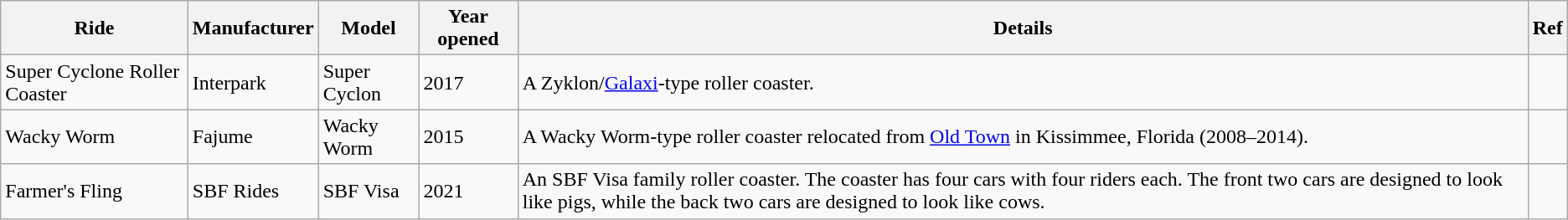<table class="wikitable sortable">
<tr>
<th>Ride</th>
<th>Manufacturer</th>
<th>Model</th>
<th>Year opened</th>
<th>Details</th>
<th>Ref</th>
</tr>
<tr>
<td>Super Cyclone Roller Coaster</td>
<td>Interpark</td>
<td>Super Cyclon</td>
<td>2017</td>
<td>A Zyklon/<a href='#'>Galaxi</a>-type roller coaster.</td>
<td></td>
</tr>
<tr>
<td>Wacky Worm</td>
<td>Fajume</td>
<td>Wacky Worm</td>
<td>2015</td>
<td>A Wacky Worm-type roller coaster relocated from <a href='#'>Old Town</a> in Kissimmee, Florida (2008–2014).</td>
<td></td>
</tr>
<tr>
<td>Farmer's Fling</td>
<td>SBF Rides</td>
<td>SBF Visa</td>
<td>2021</td>
<td>An SBF Visa family roller coaster.  The coaster has four cars with four riders each.  The front two cars are designed to look like pigs, while the back two cars are designed to look like cows.</td>
<td></td>
</tr>
</table>
